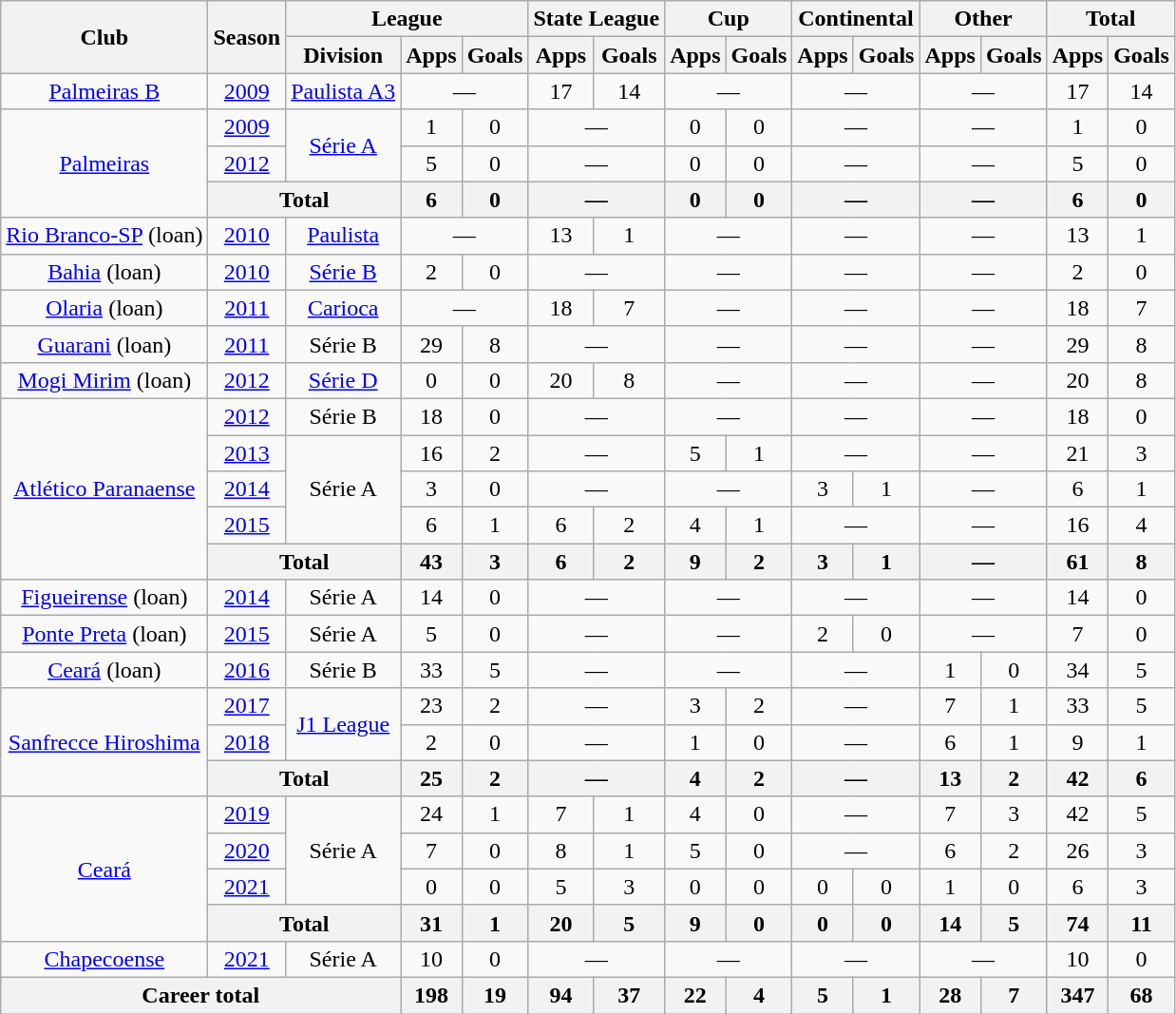<table class="wikitable" style="text-align: center;">
<tr>
<th rowspan="2">Club</th>
<th rowspan="2">Season</th>
<th colspan="3">League</th>
<th colspan="2">State League</th>
<th colspan="2">Cup</th>
<th colspan="2">Continental</th>
<th colspan="2">Other</th>
<th colspan="2">Total</th>
</tr>
<tr>
<th>Division</th>
<th>Apps</th>
<th>Goals</th>
<th>Apps</th>
<th>Goals</th>
<th>Apps</th>
<th>Goals</th>
<th>Apps</th>
<th>Goals</th>
<th>Apps</th>
<th>Goals</th>
<th>Apps</th>
<th>Goals</th>
</tr>
<tr>
<td valign="center"><a href='#'>Palmeiras B</a></td>
<td><a href='#'>2009</a></td>
<td><a href='#'>Paulista A3</a></td>
<td colspan="2">—</td>
<td>17</td>
<td>14</td>
<td colspan="2">—</td>
<td colspan="2">—</td>
<td colspan="2">—</td>
<td>17</td>
<td>14</td>
</tr>
<tr>
<td rowspan="3" valign="center"><a href='#'>Palmeiras</a></td>
<td><a href='#'>2009</a></td>
<td rowspan="2"><a href='#'>Série A</a></td>
<td>1</td>
<td>0</td>
<td colspan="2">—</td>
<td>0</td>
<td>0</td>
<td colspan="2">—</td>
<td colspan="2">—</td>
<td>1</td>
<td>0</td>
</tr>
<tr>
<td><a href='#'>2012</a></td>
<td>5</td>
<td>0</td>
<td colspan="2">—</td>
<td>0</td>
<td>0</td>
<td colspan="2">—</td>
<td colspan="2">—</td>
<td>5</td>
<td>0</td>
</tr>
<tr>
<th colspan="2">Total</th>
<th>6</th>
<th>0</th>
<th colspan="2">—</th>
<th>0</th>
<th>0</th>
<th colspan="2">—</th>
<th colspan="2">—</th>
<th>6</th>
<th>0</th>
</tr>
<tr>
<td valign="center"><a href='#'>Rio Branco-SP</a> (loan)</td>
<td><a href='#'>2010</a></td>
<td><a href='#'>Paulista</a></td>
<td colspan="2">—</td>
<td>13</td>
<td>1</td>
<td colspan="2">—</td>
<td colspan="2">—</td>
<td colspan="2">—</td>
<td>13</td>
<td>1</td>
</tr>
<tr>
<td valign="center"><a href='#'>Bahia</a> (loan)</td>
<td><a href='#'>2010</a></td>
<td><a href='#'>Série B</a></td>
<td>2</td>
<td>0</td>
<td colspan="2">—</td>
<td colspan="2">—</td>
<td colspan="2">—</td>
<td colspan="2">—</td>
<td>2</td>
<td>0</td>
</tr>
<tr>
<td valign="center"><a href='#'>Olaria</a> (loan)</td>
<td><a href='#'>2011</a></td>
<td><a href='#'>Carioca</a></td>
<td colspan="2">—</td>
<td>18</td>
<td>7</td>
<td colspan="2">—</td>
<td colspan="2">—</td>
<td colspan="2">—</td>
<td>18</td>
<td>7</td>
</tr>
<tr>
<td valign="center"><a href='#'>Guarani</a> (loan)</td>
<td><a href='#'>2011</a></td>
<td>Série B</td>
<td>29</td>
<td>8</td>
<td colspan="2">—</td>
<td colspan="2">—</td>
<td colspan="2">—</td>
<td colspan="2">—</td>
<td>29</td>
<td>8</td>
</tr>
<tr>
<td valign="center"><a href='#'>Mogi Mirim</a> (loan)</td>
<td><a href='#'>2012</a></td>
<td><a href='#'>Série D</a></td>
<td>0</td>
<td>0</td>
<td>20</td>
<td>8</td>
<td colspan="2">—</td>
<td colspan="2">—</td>
<td colspan="2">—</td>
<td>20</td>
<td>8</td>
</tr>
<tr>
<td rowspan="5" valign="center"><a href='#'>Atlético Paranaense</a></td>
<td><a href='#'>2012</a></td>
<td>Série B</td>
<td>18</td>
<td>0</td>
<td colspan="2">—</td>
<td colspan="2">—</td>
<td colspan="2">—</td>
<td colspan="2">—</td>
<td>18</td>
<td>0</td>
</tr>
<tr>
<td><a href='#'>2013</a></td>
<td rowspan="3">Série A</td>
<td>16</td>
<td>2</td>
<td colspan="2">—</td>
<td>5</td>
<td>1</td>
<td colspan="2">—</td>
<td colspan="2">—</td>
<td>21</td>
<td>3</td>
</tr>
<tr>
<td><a href='#'>2014</a></td>
<td>3</td>
<td>0</td>
<td colspan="2">—</td>
<td colspan="2">—</td>
<td>3</td>
<td>1</td>
<td colspan="2">—</td>
<td>6</td>
<td>1</td>
</tr>
<tr>
<td><a href='#'>2015</a></td>
<td>6</td>
<td>1</td>
<td>6</td>
<td>2</td>
<td>4</td>
<td>1</td>
<td colspan="2">—</td>
<td colspan="2">—</td>
<td>16</td>
<td>4</td>
</tr>
<tr>
<th colspan="2">Total</th>
<th>43</th>
<th>3</th>
<th>6</th>
<th>2</th>
<th>9</th>
<th>2</th>
<th>3</th>
<th>1</th>
<th colspan="2">—</th>
<th>61</th>
<th>8</th>
</tr>
<tr>
<td valign="center"><a href='#'>Figueirense</a> (loan)</td>
<td><a href='#'>2014</a></td>
<td>Série A</td>
<td>14</td>
<td>0</td>
<td colspan="2">—</td>
<td colspan="2">—</td>
<td colspan="2">—</td>
<td colspan="2">—</td>
<td>14</td>
<td>0</td>
</tr>
<tr>
<td valign="center"><a href='#'>Ponte Preta</a> (loan)</td>
<td><a href='#'>2015</a></td>
<td>Série A</td>
<td>5</td>
<td>0</td>
<td colspan="2">—</td>
<td colspan="2">—</td>
<td>2</td>
<td>0</td>
<td colspan="2">—</td>
<td>7</td>
<td>0</td>
</tr>
<tr>
<td valign="center"><a href='#'>Ceará</a> (loan)</td>
<td><a href='#'>2016</a></td>
<td>Série B</td>
<td>33</td>
<td>5</td>
<td colspan="2">—</td>
<td colspan="2">—</td>
<td colspan="2">—</td>
<td>1</td>
<td>0</td>
<td>34</td>
<td>5</td>
</tr>
<tr>
<td rowspan="3" valign="center"><a href='#'>Sanfrecce Hiroshima</a></td>
<td><a href='#'>2017</a></td>
<td rowspan="2"><a href='#'>J1 League</a></td>
<td>23</td>
<td>2</td>
<td colspan="2">—</td>
<td>3</td>
<td>2</td>
<td colspan="2">—</td>
<td>7</td>
<td>1</td>
<td>33</td>
<td>5</td>
</tr>
<tr>
<td><a href='#'>2018</a></td>
<td>2</td>
<td>0</td>
<td colspan="2">—</td>
<td>1</td>
<td>0</td>
<td colspan="2">—</td>
<td>6</td>
<td>1</td>
<td>9</td>
<td>1</td>
</tr>
<tr>
<th colspan="2">Total</th>
<th>25</th>
<th>2</th>
<th colspan="2">—</th>
<th>4</th>
<th>2</th>
<th colspan="2">—</th>
<th>13</th>
<th>2</th>
<th>42</th>
<th>6</th>
</tr>
<tr>
<td rowspan="4" valign="center"><a href='#'>Ceará</a></td>
<td><a href='#'>2019</a></td>
<td rowspan="3">Série A</td>
<td>24</td>
<td>1</td>
<td>7</td>
<td>1</td>
<td>4</td>
<td>0</td>
<td colspan="2">—</td>
<td>7</td>
<td>3</td>
<td>42</td>
<td>5</td>
</tr>
<tr>
<td><a href='#'>2020</a></td>
<td>7</td>
<td>0</td>
<td>8</td>
<td>1</td>
<td>5</td>
<td>0</td>
<td colspan="2">—</td>
<td>6</td>
<td>2</td>
<td>26</td>
<td>3</td>
</tr>
<tr>
<td><a href='#'>2021</a></td>
<td>0</td>
<td>0</td>
<td>5</td>
<td>3</td>
<td>0</td>
<td>0</td>
<td>0</td>
<td>0</td>
<td>1</td>
<td>0</td>
<td>6</td>
<td>3</td>
</tr>
<tr>
<th colspan="2">Total</th>
<th>31</th>
<th>1</th>
<th>20</th>
<th>5</th>
<th>9</th>
<th>0</th>
<th>0</th>
<th>0</th>
<th>14</th>
<th>5</th>
<th>74</th>
<th>11</th>
</tr>
<tr>
<td valign="center"><a href='#'>Chapecoense</a></td>
<td><a href='#'>2021</a></td>
<td>Série A</td>
<td>10</td>
<td>0</td>
<td colspan="2">—</td>
<td colspan="2">—</td>
<td colspan="2">—</td>
<td colspan="2">—</td>
<td>10</td>
<td>0</td>
</tr>
<tr>
<th colspan="3"><strong>Career total</strong></th>
<th>198</th>
<th>19</th>
<th>94</th>
<th>37</th>
<th>22</th>
<th>4</th>
<th>5</th>
<th>1</th>
<th>28</th>
<th>7</th>
<th>347</th>
<th>68</th>
</tr>
</table>
